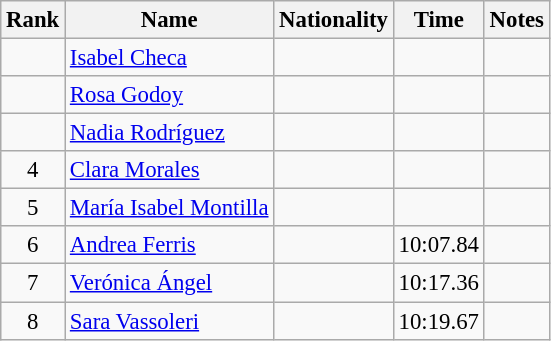<table class="wikitable sortable" style="text-align:center;font-size:95%">
<tr>
<th>Rank</th>
<th>Name</th>
<th>Nationality</th>
<th>Time</th>
<th>Notes</th>
</tr>
<tr>
<td></td>
<td align=left><a href='#'>Isabel Checa</a></td>
<td align=left></td>
<td></td>
<td></td>
</tr>
<tr>
<td></td>
<td align=left><a href='#'>Rosa Godoy</a></td>
<td align=left></td>
<td></td>
<td></td>
</tr>
<tr>
<td></td>
<td align=left><a href='#'>Nadia Rodríguez</a></td>
<td align=left></td>
<td></td>
<td></td>
</tr>
<tr>
<td>4</td>
<td align=left><a href='#'>Clara Morales</a></td>
<td align=left></td>
<td></td>
<td></td>
</tr>
<tr>
<td>5</td>
<td align=left><a href='#'>María Isabel Montilla</a></td>
<td align=left></td>
<td></td>
<td></td>
</tr>
<tr>
<td>6</td>
<td align=left><a href='#'>Andrea Ferris</a></td>
<td align=left></td>
<td>10:07.84</td>
<td></td>
</tr>
<tr>
<td>7</td>
<td align=left><a href='#'>Verónica Ángel</a></td>
<td align=left></td>
<td>10:17.36</td>
<td></td>
</tr>
<tr>
<td>8</td>
<td align=left><a href='#'>Sara Vassoleri</a></td>
<td align=left></td>
<td>10:19.67</td>
<td></td>
</tr>
</table>
